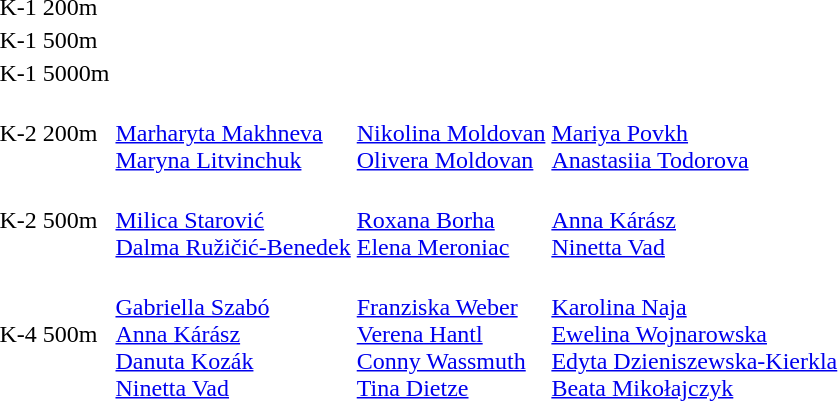<table>
<tr>
<td>K-1 200m<br></td>
<td></td>
<td></td>
<td></td>
</tr>
<tr>
<td>K-1 500m<br></td>
<td></td>
<td></td>
<td></td>
</tr>
<tr>
<td>K-1 5000m<br></td>
<td></td>
<td></td>
<td></td>
</tr>
<tr>
<td>K-2 200m<br></td>
<td><br><a href='#'>Marharyta Makhneva</a><br><a href='#'>Maryna Litvinchuk</a></td>
<td><br><a href='#'>Nikolina Moldovan</a><br><a href='#'>Olivera Moldovan</a></td>
<td><br><a href='#'>Mariya Povkh</a><br><a href='#'>Anastasiia Todorova</a></td>
</tr>
<tr>
<td>K-2 500m<br></td>
<td><br><a href='#'>Milica Starović</a><br><a href='#'>Dalma Ružičić-Benedek</a></td>
<td><br><a href='#'>Roxana Borha</a><br><a href='#'>Elena Meroniac</a></td>
<td><br><a href='#'>Anna Kárász</a><br><a href='#'>Ninetta Vad</a></td>
</tr>
<tr>
<td>K-4 500m<br></td>
<td><br><a href='#'>Gabriella Szabó</a><br><a href='#'>Anna Kárász</a><br><a href='#'>Danuta Kozák</a><br><a href='#'>Ninetta Vad</a></td>
<td><br><a href='#'>Franziska Weber</a><br><a href='#'>Verena Hantl</a><br><a href='#'>Conny Wassmuth</a><br><a href='#'>Tina Dietze</a></td>
<td><br><a href='#'>Karolina Naja</a><br><a href='#'>Ewelina Wojnarowska</a><br><a href='#'>Edyta Dzieniszewska-Kierkla</a><br><a href='#'>Beata Mikołajczyk</a></td>
</tr>
</table>
